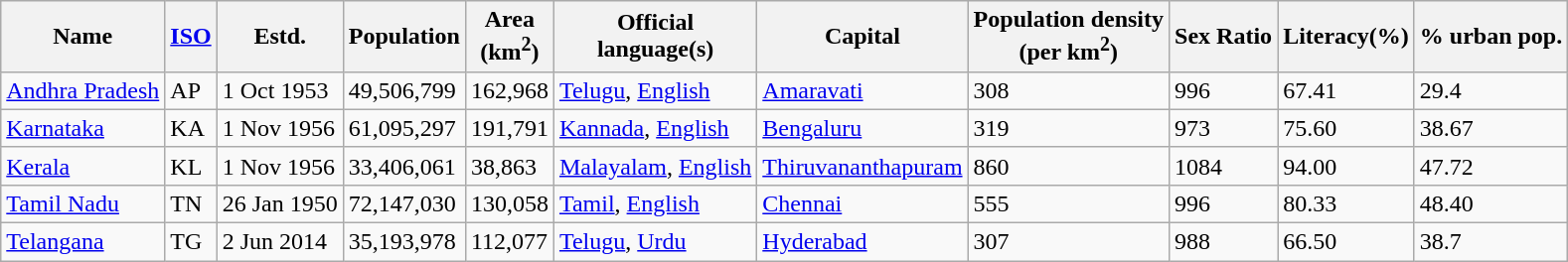<table class="sortable wikitable" style="text-align:left;" style="font-size: 85%">
<tr>
<th>Name</th>
<th><a href='#'>ISO</a></th>
<th>Estd.</th>
<th>Population</th>
<th>Area<br>(km<sup>2</sup>)</th>
<th>Official<br>language(s)</th>
<th>Capital</th>
<th>Population density <br>(per km<sup>2</sup>)</th>
<th>Sex Ratio</th>
<th>Literacy(%)</th>
<th>% urban pop.</th>
</tr>
<tr>
<td><a href='#'>Andhra Pradesh</a></td>
<td>AP</td>
<td>1 Oct 1953</td>
<td>49,506,799</td>
<td>162,968</td>
<td><a href='#'>Telugu</a>, <a href='#'>English</a></td>
<td><a href='#'>Amaravati</a></td>
<td>308</td>
<td>996</td>
<td>67.41</td>
<td>29.4</td>
</tr>
<tr>
<td><a href='#'>Karnataka</a></td>
<td>KA</td>
<td>1 Nov 1956</td>
<td>61,095,297</td>
<td>191,791</td>
<td><a href='#'>Kannada</a>, <a href='#'>English</a></td>
<td><a href='#'>Bengaluru</a></td>
<td>319</td>
<td>973</td>
<td>75.60</td>
<td>38.67</td>
</tr>
<tr>
<td><a href='#'>Kerala</a></td>
<td>KL</td>
<td>1 Nov 1956</td>
<td>33,406,061</td>
<td>38,863</td>
<td><a href='#'>Malayalam</a>, <a href='#'>English</a></td>
<td><a href='#'>Thiruvananthapuram</a></td>
<td>860</td>
<td>1084</td>
<td>94.00</td>
<td>47.72</td>
</tr>
<tr>
<td><a href='#'>Tamil Nadu</a></td>
<td>TN</td>
<td>26 Jan 1950</td>
<td>72,147,030</td>
<td>130,058</td>
<td><a href='#'>Tamil</a>, <a href='#'>English</a></td>
<td><a href='#'>Chennai</a></td>
<td>555</td>
<td>996</td>
<td>80.33</td>
<td>48.40</td>
</tr>
<tr>
<td><a href='#'>Telangana</a></td>
<td>TG</td>
<td>2 Jun 2014</td>
<td>35,193,978</td>
<td>112,077</td>
<td><a href='#'>Telugu</a>, <a href='#'>Urdu</a></td>
<td><a href='#'>Hyderabad</a></td>
<td>307</td>
<td>988</td>
<td>66.50</td>
<td>38.7</td>
</tr>
</table>
